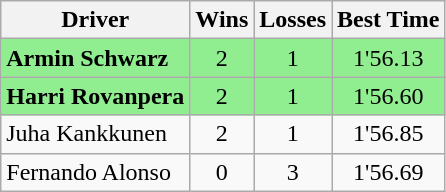<table class="wikitable">
<tr>
<th>Driver</th>
<th>Wins</th>
<th>Losses</th>
<th>Best Time</th>
</tr>
<tr style="background:lightgreen;">
<td><strong> Armin Schwarz</strong></td>
<td align=center>2</td>
<td align=center>1</td>
<td align=center>1'56.13</td>
</tr>
<tr style="background:lightgreen;">
<td><strong> Harri Rovanpera</strong></td>
<td align=center>2</td>
<td align=center>1</td>
<td align=center>1'56.60</td>
</tr>
<tr>
<td> Juha Kankkunen</td>
<td align=center>2</td>
<td align=center>1</td>
<td align=center>1'56.85</td>
</tr>
<tr>
<td> Fernando Alonso</td>
<td align=center>0</td>
<td align=center>3</td>
<td align=center>1'56.69</td>
</tr>
</table>
